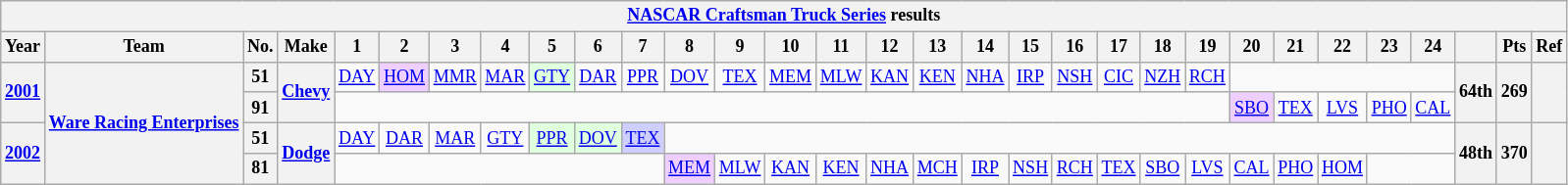<table class="wikitable" style="text-align:center; font-size:75%">
<tr>
<th colspan=34><a href='#'>NASCAR Craftsman Truck Series</a> results</th>
</tr>
<tr>
<th>Year</th>
<th>Team</th>
<th>No.</th>
<th>Make</th>
<th>1</th>
<th>2</th>
<th>3</th>
<th>4</th>
<th>5</th>
<th>6</th>
<th>7</th>
<th>8</th>
<th>9</th>
<th>10</th>
<th>11</th>
<th>12</th>
<th>13</th>
<th>14</th>
<th>15</th>
<th>16</th>
<th>17</th>
<th>18</th>
<th>19</th>
<th>20</th>
<th>21</th>
<th>22</th>
<th>23</th>
<th>24</th>
<th></th>
<th>Pts</th>
<th>Ref</th>
</tr>
<tr>
<th rowspan=2><a href='#'>2001</a></th>
<th rowspan=4><a href='#'>Ware Racing Enterprises</a></th>
<th>51</th>
<th rowspan=2><a href='#'>Chevy</a></th>
<td><a href='#'>DAY</a></td>
<td style="background:#EFCFFF;"><a href='#'>HOM</a><br></td>
<td><a href='#'>MMR</a></td>
<td><a href='#'>MAR</a></td>
<td style="background:#DFFFDF;"><a href='#'>GTY</a><br></td>
<td><a href='#'>DAR</a></td>
<td><a href='#'>PPR</a></td>
<td><a href='#'>DOV</a></td>
<td><a href='#'>TEX</a></td>
<td><a href='#'>MEM</a></td>
<td><a href='#'>MLW</a></td>
<td><a href='#'>KAN</a></td>
<td><a href='#'>KEN</a></td>
<td><a href='#'>NHA</a></td>
<td><a href='#'>IRP</a></td>
<td><a href='#'>NSH</a></td>
<td><a href='#'>CIC</a></td>
<td><a href='#'>NZH</a></td>
<td><a href='#'>RCH</a></td>
<td colspan=5></td>
<th rowspan=2>64th</th>
<th rowspan=2>269</th>
<th rowspan=2></th>
</tr>
<tr>
<th>91</th>
<td colspan=19></td>
<td style="background:#EFCFFF;"><a href='#'>SBO</a><br></td>
<td><a href='#'>TEX</a></td>
<td><a href='#'>LVS</a></td>
<td><a href='#'>PHO</a></td>
<td><a href='#'>CAL</a></td>
</tr>
<tr>
<th rowspan=2><a href='#'>2002</a></th>
<th>51</th>
<th rowspan=2><a href='#'>Dodge</a></th>
<td><a href='#'>DAY</a></td>
<td><a href='#'>DAR</a></td>
<td><a href='#'>MAR</a></td>
<td><a href='#'>GTY</a></td>
<td style="background:#DFFFDF;"><a href='#'>PPR</a><br></td>
<td style="background:#DFFFDF;"><a href='#'>DOV</a><br></td>
<td style="background:#CFCFFF;"><a href='#'>TEX</a><br></td>
<td colspan=17></td>
<th rowspan=2>48th</th>
<th rowspan=2>370</th>
<th rowspan=2></th>
</tr>
<tr>
<th>81</th>
<td colspan=7></td>
<td style="background:#EFCFFF;"><a href='#'>MEM</a><br></td>
<td><a href='#'>MLW</a></td>
<td><a href='#'>KAN</a></td>
<td><a href='#'>KEN</a></td>
<td><a href='#'>NHA</a></td>
<td><a href='#'>MCH</a></td>
<td><a href='#'>IRP</a></td>
<td><a href='#'>NSH</a></td>
<td><a href='#'>RCH</a></td>
<td><a href='#'>TEX</a></td>
<td><a href='#'>SBO</a></td>
<td><a href='#'>LVS</a></td>
<td><a href='#'>CAL</a></td>
<td><a href='#'>PHO</a></td>
<td><a href='#'>HOM</a></td>
<td colspan=2></td>
</tr>
</table>
